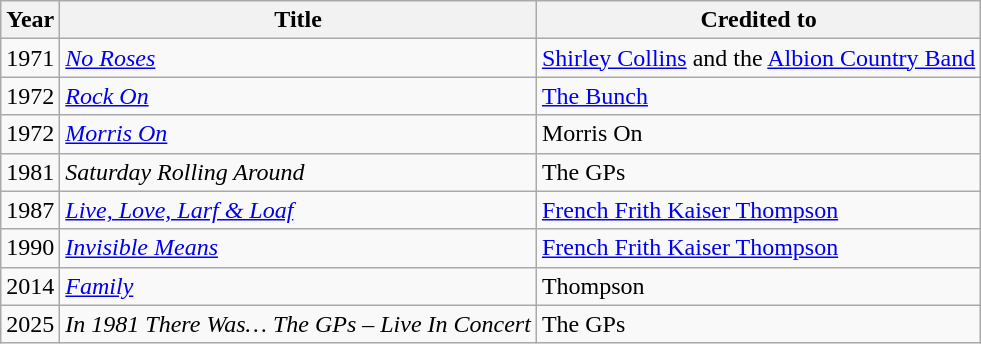<table class="wikitable">
<tr>
<th scope="col">Year</th>
<th scope="col">Title</th>
<th scope="col">Credited to</th>
</tr>
<tr>
<td>1971</td>
<td><em><a href='#'>No Roses</a></em></td>
<td><a href='#'>Shirley Collins</a> and the <a href='#'>Albion Country Band</a></td>
</tr>
<tr>
<td>1972</td>
<td><em><a href='#'>Rock On</a></em></td>
<td><a href='#'>The Bunch</a></td>
</tr>
<tr>
<td>1972</td>
<td><em><a href='#'>Morris On</a></em></td>
<td>Morris On</td>
</tr>
<tr>
<td>1981</td>
<td><em>Saturday Rolling Around</em></td>
<td>The GPs</td>
</tr>
<tr>
<td>1987</td>
<td><em><a href='#'>Live, Love, Larf & Loaf</a></em></td>
<td><a href='#'>French Frith Kaiser Thompson</a></td>
</tr>
<tr>
<td>1990</td>
<td><em><a href='#'>Invisible Means</a></em></td>
<td><a href='#'>French Frith Kaiser Thompson</a></td>
</tr>
<tr>
<td>2014</td>
<td><em><a href='#'>Family</a></em></td>
<td>Thompson</td>
</tr>
<tr>
<td>2025</td>
<td><em>In 1981 There Was… The GPs – Live In Concert</em></td>
<td>The GPs</td>
</tr>
</table>
